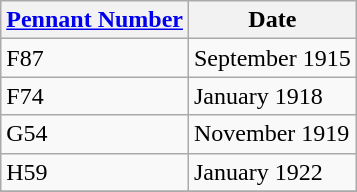<table class="wikitable" style="text-align:left">
<tr>
<th><a href='#'>Pennant Number</a></th>
<th>Date</th>
</tr>
<tr>
<td>F87</td>
<td>September 1915</td>
</tr>
<tr>
<td>F74</td>
<td>January 1918</td>
</tr>
<tr>
<td>G54</td>
<td>November 1919</td>
</tr>
<tr>
<td>H59</td>
<td>January 1922</td>
</tr>
<tr>
</tr>
</table>
